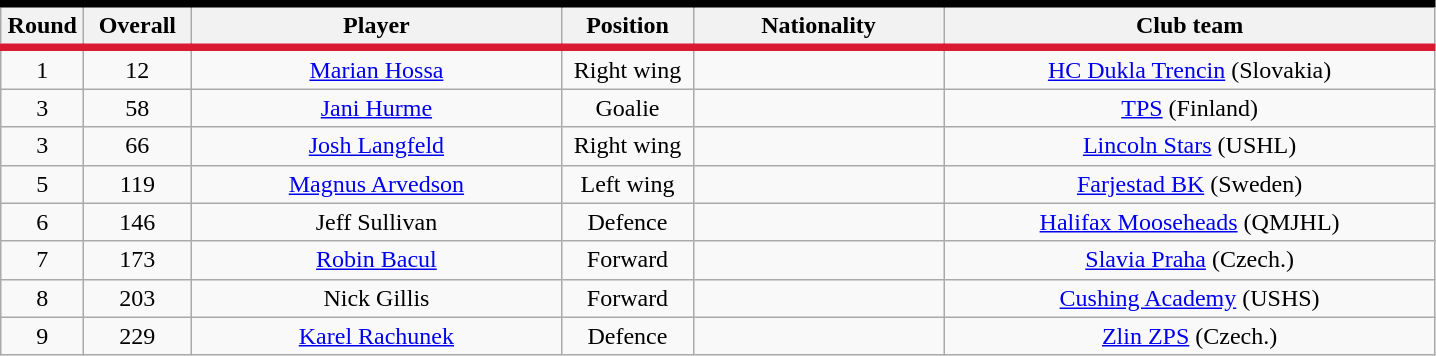<table class="wikitable sortable" style="text-align:center">
<tr style= "background:#FFFFFF; border-top:#010101 5px solid; border-bottom:#DA1A32 5px solid;">
<th style="width:3em">Round</th>
<th style="width:4em">Overall</th>
<th style="width:15em">Player</th>
<th style="width:5em">Position</th>
<th style="width:10em">Nationality</th>
<th style="width:20em">Club team</th>
</tr>
<tr align="center">
<td>1</td>
<td>12</td>
<td><a href='#'>Marian Hossa</a></td>
<td>Right wing</td>
<td></td>
<td><a href='#'>HC Dukla Trencin</a> (Slovakia)</td>
</tr>
<tr>
<td>3</td>
<td>58</td>
<td><a href='#'>Jani Hurme</a></td>
<td>Goalie</td>
<td></td>
<td><a href='#'>TPS</a> (Finland)</td>
</tr>
<tr>
<td>3</td>
<td>66</td>
<td><a href='#'>Josh Langfeld</a></td>
<td>Right wing</td>
<td></td>
<td><a href='#'>Lincoln Stars</a> (USHL)</td>
</tr>
<tr>
<td>5</td>
<td>119</td>
<td><a href='#'>Magnus Arvedson</a></td>
<td>Left wing</td>
<td></td>
<td><a href='#'>Farjestad BK</a> (Sweden)</td>
</tr>
<tr>
<td>6</td>
<td>146</td>
<td>Jeff Sullivan</td>
<td>Defence</td>
<td></td>
<td><a href='#'>Halifax Mooseheads</a> (QMJHL)</td>
</tr>
<tr>
<td>7</td>
<td>173</td>
<td><a href='#'>Robin Bacul</a></td>
<td>Forward</td>
<td></td>
<td><a href='#'>Slavia Praha</a> (Czech.)</td>
</tr>
<tr>
<td>8</td>
<td>203</td>
<td>Nick Gillis</td>
<td>Forward</td>
<td></td>
<td><a href='#'>Cushing Academy</a> (USHS)</td>
</tr>
<tr>
<td>9</td>
<td>229</td>
<td><a href='#'>Karel Rachunek</a></td>
<td>Defence</td>
<td></td>
<td><a href='#'>Zlin ZPS</a> (Czech.)</td>
</tr>
</table>
